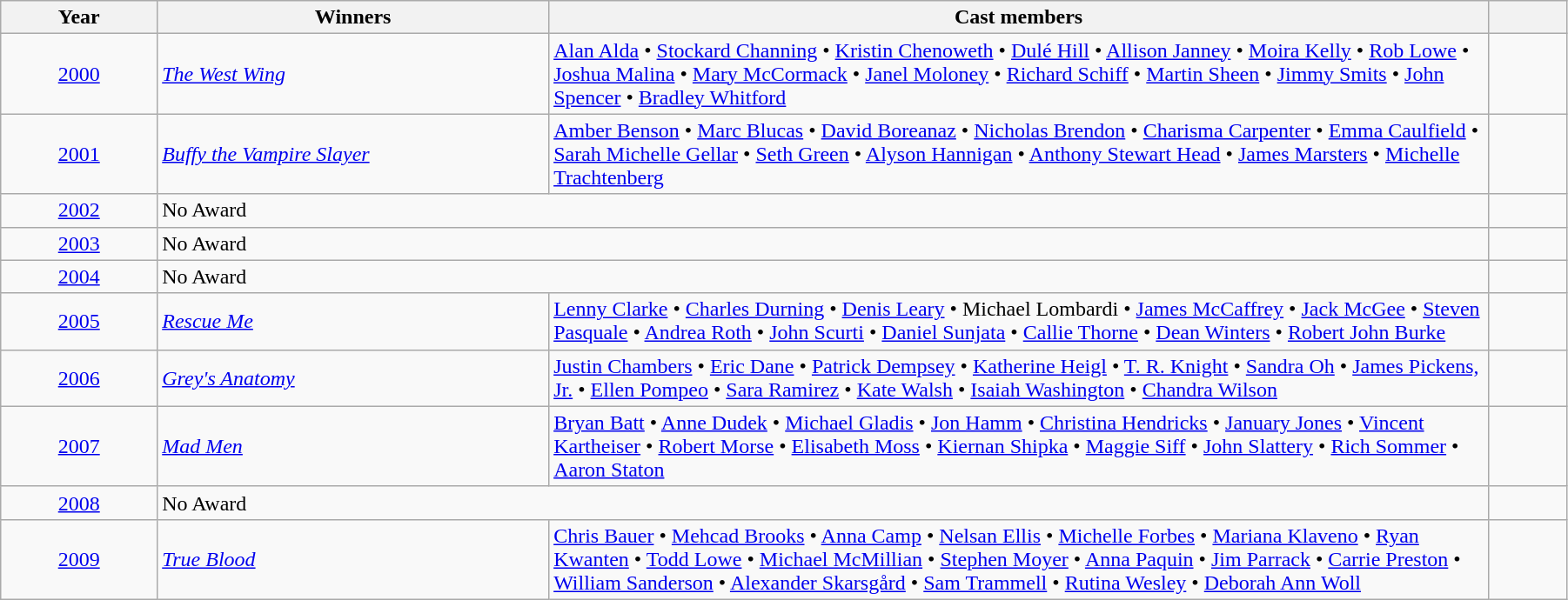<table class="wikitable" width="95%" cellpadding="5">
<tr>
<th width="10%">Year</th>
<th width="25%">Winners</th>
<th width="60%">Cast members</th>
<th width="5%"></th>
</tr>
<tr>
<td style="text-align:center;"><a href='#'>2000</a></td>
<td><em><a href='#'>The West Wing</a></em></td>
<td><a href='#'>Alan Alda</a> • <a href='#'>Stockard Channing</a> • <a href='#'>Kristin Chenoweth</a> • <a href='#'>Dulé Hill</a> • <a href='#'>Allison Janney</a> • <a href='#'>Moira Kelly</a> • <a href='#'>Rob Lowe</a> • <a href='#'>Joshua Malina</a> • <a href='#'>Mary McCormack</a> • <a href='#'>Janel Moloney</a> • <a href='#'>Richard Schiff</a> • <a href='#'>Martin Sheen</a> • <a href='#'>Jimmy Smits</a> • <a href='#'>John Spencer</a> • <a href='#'>Bradley Whitford</a></td>
<td></td>
</tr>
<tr>
<td style="text-align:center;"><a href='#'>2001</a></td>
<td><em><a href='#'>Buffy the Vampire Slayer</a></em></td>
<td><a href='#'>Amber Benson</a> • <a href='#'>Marc Blucas</a> • <a href='#'>David Boreanaz</a> • <a href='#'>Nicholas Brendon</a> • <a href='#'>Charisma Carpenter</a> • <a href='#'>Emma Caulfield</a> • <a href='#'>Sarah Michelle Gellar</a> • <a href='#'>Seth Green</a> • <a href='#'>Alyson Hannigan</a> • <a href='#'>Anthony Stewart Head</a> • <a href='#'>James Marsters</a> • <a href='#'>Michelle Trachtenberg</a></td>
<td></td>
</tr>
<tr>
<td style="text-align:center;"><a href='#'>2002</a></td>
<td colspan=2>No Award</td>
<td></td>
</tr>
<tr>
<td style="text-align:center;"><a href='#'>2003</a></td>
<td colspan=2>No Award</td>
<td></td>
</tr>
<tr>
<td style="text-align:center;"><a href='#'>2004</a></td>
<td colspan=2>No Award</td>
<td></td>
</tr>
<tr>
<td style="text-align:center;"><a href='#'>2005</a></td>
<td><em><a href='#'>Rescue Me</a></em></td>
<td><a href='#'>Lenny Clarke</a> • <a href='#'>Charles Durning</a> • <a href='#'>Denis Leary</a> • Michael Lombardi • <a href='#'>James McCaffrey</a> • <a href='#'>Jack McGee</a> • <a href='#'>Steven Pasquale</a> • <a href='#'>Andrea Roth</a> • <a href='#'>John Scurti</a> • <a href='#'>Daniel Sunjata</a> • <a href='#'>Callie Thorne</a> • <a href='#'>Dean Winters</a> • <a href='#'>Robert John Burke</a></td>
<td></td>
</tr>
<tr>
<td style="text-align:center;"><a href='#'>2006</a></td>
<td><em><a href='#'>Grey's Anatomy</a></em></td>
<td><a href='#'>Justin Chambers</a> • <a href='#'>Eric Dane</a> • <a href='#'>Patrick Dempsey</a> • <a href='#'>Katherine Heigl</a> • <a href='#'>T. R. Knight</a> • <a href='#'>Sandra Oh</a> • <a href='#'>James Pickens, Jr.</a> • <a href='#'>Ellen Pompeo</a> • <a href='#'>Sara Ramirez</a> • <a href='#'>Kate Walsh</a> • <a href='#'>Isaiah Washington</a> • <a href='#'>Chandra Wilson</a></td>
<td></td>
</tr>
<tr>
<td style="text-align:center;"><a href='#'>2007</a></td>
<td><em><a href='#'>Mad Men</a></em></td>
<td><a href='#'>Bryan Batt</a> • <a href='#'>Anne Dudek</a> • <a href='#'>Michael Gladis</a> • <a href='#'>Jon Hamm</a> • <a href='#'>Christina Hendricks</a> • <a href='#'>January Jones</a> • <a href='#'>Vincent Kartheiser</a> • <a href='#'>Robert Morse</a> • <a href='#'>Elisabeth Moss</a> • <a href='#'>Kiernan Shipka</a> • <a href='#'>Maggie Siff</a> • <a href='#'>John Slattery</a> • <a href='#'>Rich Sommer</a> • <a href='#'>Aaron Staton</a></td>
<td></td>
</tr>
<tr>
<td style="text-align:center;"><a href='#'>2008</a></td>
<td colspan=2>No Award</td>
<td></td>
</tr>
<tr>
<td style="text-align:center;"><a href='#'>2009</a></td>
<td><em><a href='#'>True Blood</a></em></td>
<td><a href='#'>Chris Bauer</a> • <a href='#'>Mehcad Brooks</a> • <a href='#'>Anna Camp</a> • <a href='#'>Nelsan Ellis</a> • <a href='#'>Michelle Forbes</a> • <a href='#'>Mariana Klaveno</a> • <a href='#'>Ryan Kwanten</a> • <a href='#'>Todd Lowe</a> • <a href='#'>Michael McMillian</a> • <a href='#'>Stephen Moyer</a> • <a href='#'>Anna Paquin</a> • <a href='#'>Jim Parrack</a> • <a href='#'>Carrie Preston</a> • <a href='#'>William Sanderson</a> • <a href='#'>Alexander Skarsgård</a> • <a href='#'>Sam Trammell</a> • <a href='#'>Rutina Wesley</a> • <a href='#'>Deborah Ann Woll</a></td>
<td></td>
</tr>
</table>
